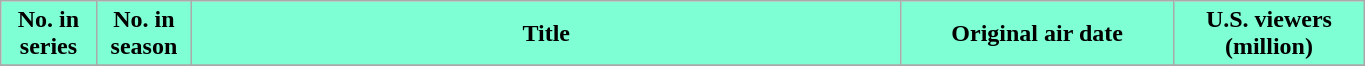<table class="wikitable plainrowheaders" style="width:72%;">
<tr>
<th scope="col" style="background-color: #7FFFD4; color: #000000;" width=7%>No. in<br>series</th>
<th scope="col" style="background-color: #7FFFD4; color: #000000;" width=7%>No. in<br>season</th>
<th scope="col" style="background-color: #7FFFD4; color: #000000;">Title</th>
<th scope="col" style="background-color: #7FFFD4; color: #000000;" width=20%>Original air date</th>
<th scope="col" style="background-color: #7FFFD4; color: #000000;" width=14%>U.S. viewers<br>(million)</th>
</tr>
<tr>
</tr>
</table>
